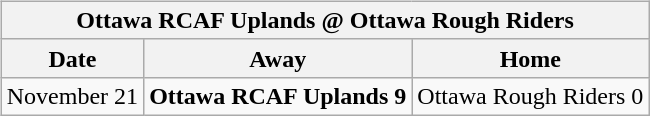<table cellspacing="10">
<tr>
<td valign="top"><br><table class="wikitable">
<tr>
<th colspan="4">Ottawa RCAF Uplands @ Ottawa Rough Riders</th>
</tr>
<tr>
<th>Date</th>
<th>Away</th>
<th>Home</th>
</tr>
<tr>
<td>November 21</td>
<td><strong>Ottawa RCAF Uplands 9</strong></td>
<td>Ottawa Rough Riders 0</td>
</tr>
</table>
</td>
</tr>
</table>
